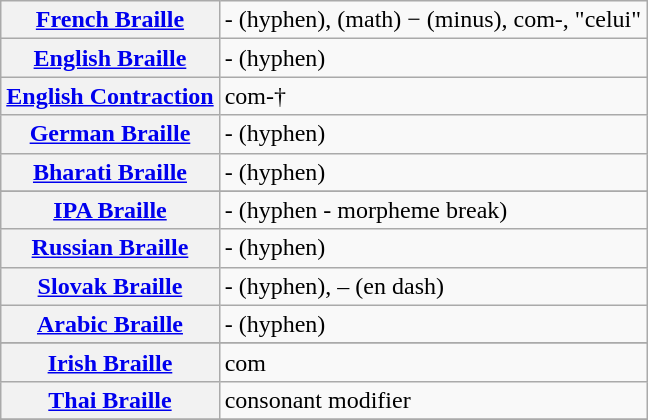<table class="wikitable">
<tr>
<th align=left><a href='#'>French Braille</a></th>
<td>- (hyphen), (math) − (minus), com-, "celui"</td>
</tr>
<tr>
<th align=left><a href='#'>English Braille</a></th>
<td>- (hyphen)</td>
</tr>
<tr>
<th align=left><a href='#'>English Contraction</a></th>
<td>com-†</td>
</tr>
<tr>
<th align=left><a href='#'>German Braille</a></th>
<td>- (hyphen)</td>
</tr>
<tr>
<th align=left><a href='#'>Bharati Braille</a></th>
<td>- (hyphen) </td>
</tr>
<tr>
</tr>
<tr>
<th align=left><a href='#'>IPA Braille</a></th>
<td>- (hyphen - morpheme break)</td>
</tr>
<tr>
<th align=left><a href='#'>Russian Braille</a></th>
<td>- (hyphen)</td>
</tr>
<tr>
<th align=left><a href='#'>Slovak Braille</a></th>
<td>- (hyphen), – (en dash)</td>
</tr>
<tr>
<th align=left><a href='#'>Arabic Braille</a></th>
<td>- (hyphen)</td>
</tr>
<tr>
</tr>
<tr>
<th align=left><a href='#'>Irish Braille</a></th>
<td>com</td>
</tr>
<tr>
<th align=left><a href='#'>Thai Braille</a></th>
<td>consonant modifier</td>
</tr>
<tr>
</tr>
</table>
